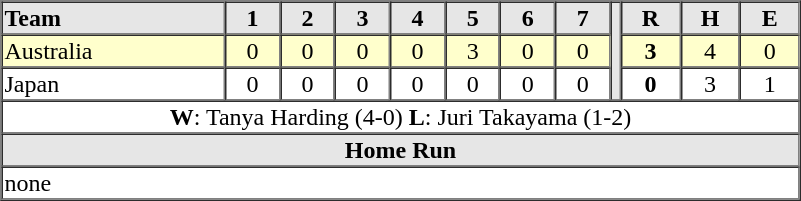<table border=1 cellspacing=0 width=534 style="margin-left:3em;">
<tr style="text-align:center; background-color:#e6e6e6;">
<th align=left width=28%>Team</th>
<th width=33>1</th>
<th width=33>2</th>
<th width=33>3</th>
<th width=33>4</th>
<th width=33>5</th>
<th width=33>6</th>
<th width=33>7</th>
<th rowspan="3" width=3></th>
<th width=36>R</th>
<th width=36>H</th>
<th width=36>E</th>
</tr>
<tr style="text-align:center;" bgcolor="#ffffcc">
<td align=left> Australia</td>
<td>0</td>
<td>0</td>
<td>0</td>
<td>0</td>
<td>3</td>
<td>0</td>
<td>0</td>
<td><strong>3</strong></td>
<td>4</td>
<td>0</td>
</tr>
<tr style="text-align:center;">
<td align=left> Japan</td>
<td>0</td>
<td>0</td>
<td>0</td>
<td>0</td>
<td>0</td>
<td>0</td>
<td>0</td>
<td><strong>0</strong></td>
<td>3</td>
<td>1</td>
</tr>
<tr style="text-align:center;">
<td colspan=14><strong>W</strong>: Tanya Harding (4-0) <strong>L</strong>: Juri Takayama (1-2)</td>
</tr>
<tr style="text-align:center; background-color:#e6e6e6;">
<th colspan=12>Home Run</th>
</tr>
<tr style="text-align:left;">
<td colspan=12>none</td>
</tr>
</table>
